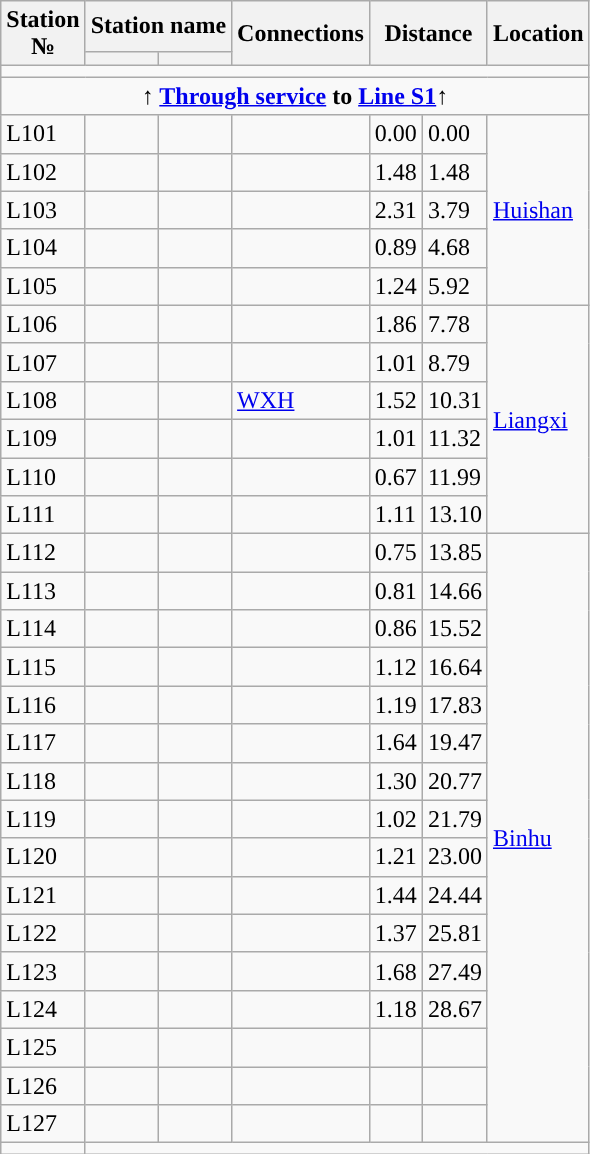<table class="wikitable">
<tr>
<th rowspan="2">Station<br>№</th>
<th colspan="2">Station name</th>
<th rowspan="2">Connections</th>
<th colspan="2" rowspan="2">Distance<br></th>
<th rowspan="2">Location</th>
</tr>
<tr>
<th></th>
<th></th>
</tr>
<tr style="background:#">
<td colspan="7"></td>
</tr>
<tr>
<td style="text-align:center" colspan="7"><strong>↑ <a href='#'>Through service</a> to <a href='#'>Line S1</a>↑</strong></td>
</tr>
<tr>
<td>L101</td>
<td></td>
<td></td>
<td></td>
<td>0.00</td>
<td>0.00</td>
<td rowspan="5"><a href='#'>Huishan</a></td>
</tr>
<tr>
<td>L102</td>
<td></td>
<td></td>
<td></td>
<td>1.48</td>
<td>1.48</td>
</tr>
<tr>
<td>L103</td>
<td></td>
<td></td>
<td></td>
<td>2.31</td>
<td>3.79</td>
</tr>
<tr>
<td>L104</td>
<td></td>
<td></td>
<td></td>
<td>0.89</td>
<td>4.68</td>
</tr>
<tr>
<td>L105</td>
<td></td>
<td></td>
<td></td>
<td>1.24</td>
<td>5.92</td>
</tr>
<tr>
<td>L106</td>
<td></td>
<td></td>
<td></td>
<td>1.86</td>
<td>7.78</td>
<td rowspan="6"><a href='#'>Liangxi</a></td>
</tr>
<tr>
<td>L107</td>
<td></td>
<td></td>
<td></td>
<td>1.01</td>
<td>8.79</td>
</tr>
<tr>
<td>L108</td>
<td></td>
<td></td>
<td>  <a href='#'>WXH</a></td>
<td>1.52</td>
<td>10.31</td>
</tr>
<tr>
<td>L109</td>
<td></td>
<td></td>
<td></td>
<td>1.01</td>
<td>11.32</td>
</tr>
<tr>
<td>L110</td>
<td></td>
<td></td>
<td></td>
<td>0.67</td>
<td>11.99</td>
</tr>
<tr>
<td>L111</td>
<td></td>
<td></td>
<td></td>
<td>1.11</td>
<td>13.10</td>
</tr>
<tr>
<td>L112</td>
<td></td>
<td></td>
<td></td>
<td>0.75</td>
<td>13.85</td>
<td rowspan="16"><a href='#'>Binhu</a></td>
</tr>
<tr>
<td>L113</td>
<td></td>
<td></td>
<td></td>
<td>0.81</td>
<td>14.66</td>
</tr>
<tr>
<td>L114</td>
<td></td>
<td></td>
<td></td>
<td>0.86</td>
<td>15.52</td>
</tr>
<tr>
<td>L115</td>
<td></td>
<td></td>
<td></td>
<td>1.12</td>
<td>16.64</td>
</tr>
<tr>
<td>L116</td>
<td></td>
<td></td>
<td></td>
<td>1.19</td>
<td>17.83</td>
</tr>
<tr>
<td>L117</td>
<td></td>
<td></td>
<td></td>
<td>1.64</td>
<td>19.47</td>
</tr>
<tr>
<td>L118</td>
<td></td>
<td></td>
<td></td>
<td>1.30</td>
<td>20.77</td>
</tr>
<tr>
<td>L119</td>
<td></td>
<td></td>
<td></td>
<td>1.02</td>
<td>21.79</td>
</tr>
<tr>
<td>L120</td>
<td></td>
<td></td>
<td></td>
<td>1.21</td>
<td>23.00</td>
</tr>
<tr>
<td>L121</td>
<td></td>
<td></td>
<td></td>
<td>1.44</td>
<td>24.44</td>
</tr>
<tr>
<td>L122</td>
<td></td>
<td></td>
<td></td>
<td>1.37</td>
<td>25.81</td>
</tr>
<tr>
<td>L123</td>
<td></td>
<td></td>
<td></td>
<td>1.68</td>
<td>27.49</td>
</tr>
<tr>
<td>L124</td>
<td></td>
<td></td>
<td></td>
<td>1.18</td>
<td>28.67</td>
</tr>
<tr>
<td>L125</td>
<td></td>
<td></td>
<td></td>
<td></td>
<td></td>
</tr>
<tr>
<td>L126</td>
<td></td>
<td></td>
<td></td>
<td></td>
<td></td>
</tr>
<tr>
<td>L127</td>
<td></td>
<td></td>
<td></td>
<td></td>
<td></td>
</tr>
<tr style="background:#">
<td></td>
<td colspan = "6"></td>
</tr>
</table>
